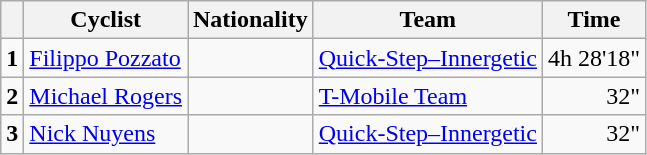<table class="wikitable">
<tr>
<th></th>
<th>Cyclist</th>
<th>Nationality</th>
<th>Team</th>
<th>Time</th>
</tr>
<tr>
<td><strong>1</strong></td>
<td><a href='#'>Filippo Pozzato</a></td>
<td></td>
<td><a href='#'>Quick-Step–Innergetic</a></td>
<td align="right">4h 28'18"</td>
</tr>
<tr>
<td><strong>2</strong></td>
<td><a href='#'>Michael Rogers</a></td>
<td></td>
<td><a href='#'>T-Mobile Team</a></td>
<td align="right">32"</td>
</tr>
<tr>
<td><strong>3</strong></td>
<td><a href='#'>Nick Nuyens</a></td>
<td></td>
<td><a href='#'>Quick-Step–Innergetic</a></td>
<td align="right">32"</td>
</tr>
</table>
